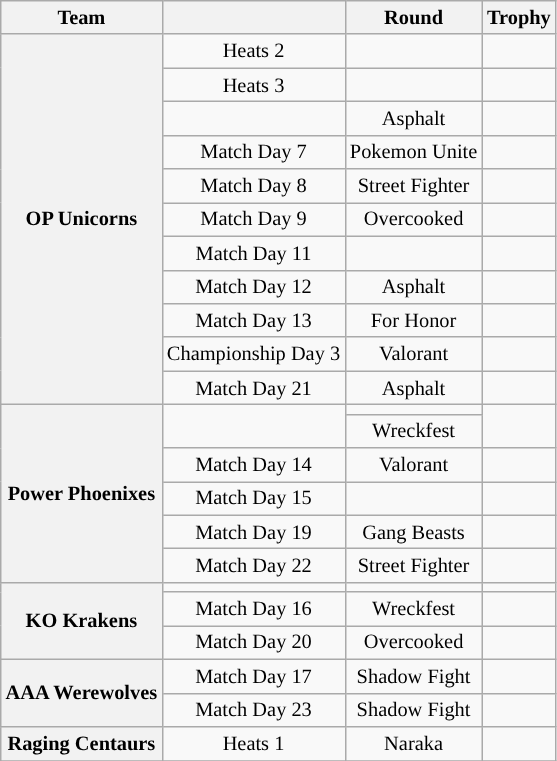<table class="wikitable" style="text-align:center; font-size:85%;">
<tr>
<th>Team</th>
<th></th>
<th>Round</th>
<th>Trophy</th>
</tr>
<tr>
<th rowspan="11">OP Unicorns</th>
<td>Heats 2</td>
<td></td>
<td></td>
</tr>
<tr>
<td>Heats 3</td>
<td></td>
<td></td>
</tr>
<tr>
<td></td>
<td>Asphalt</td>
<td></td>
</tr>
<tr>
<td>Match Day 7</td>
<td>Pokemon Unite</td>
<td></td>
</tr>
<tr>
<td>Match Day 8</td>
<td>Street Fighter</td>
<td></td>
</tr>
<tr>
<td>Match Day 9</td>
<td>Overcooked</td>
<td></td>
</tr>
<tr>
<td>Match Day 11</td>
<td></td>
<td></td>
</tr>
<tr>
<td>Match Day 12</td>
<td>Asphalt</td>
<td></td>
</tr>
<tr>
<td>Match Day 13</td>
<td>For Honor</td>
<td></td>
</tr>
<tr>
<td>Championship Day 3</td>
<td>Valorant</td>
<td></td>
</tr>
<tr>
<td>Match Day 21</td>
<td>Asphalt</td>
<td></td>
</tr>
<tr>
<th rowspan="6">Power Phoenixes</th>
<td rowspan="2"></td>
<td></td>
<td rowspan="2"></td>
</tr>
<tr>
<td>Wreckfest</td>
</tr>
<tr>
<td>Match Day 14</td>
<td>Valorant</td>
<td></td>
</tr>
<tr>
<td>Match Day 15</td>
<td></td>
<td></td>
</tr>
<tr>
<td>Match Day 19</td>
<td>Gang Beasts</td>
<td></td>
</tr>
<tr>
<td>Match Day 22</td>
<td>Street Fighter</td>
<td></td>
</tr>
<tr>
<th rowspan="3">KO Krakens</th>
<td></td>
<td></td>
<td></td>
</tr>
<tr>
<td>Match Day 16</td>
<td>Wreckfest</td>
<td></td>
</tr>
<tr>
<td>Match Day 20</td>
<td>Overcooked</td>
<td></td>
</tr>
<tr>
<th rowspan="2">AAA Werewolves</th>
<td>Match Day 17</td>
<td>Shadow Fight</td>
<td></td>
</tr>
<tr>
<td>Match Day 23</td>
<td>Shadow Fight</td>
<td></td>
</tr>
<tr>
<th>Raging Centaurs</th>
<td>Heats 1</td>
<td>Naraka</td>
<td></td>
</tr>
<tr>
</tr>
</table>
